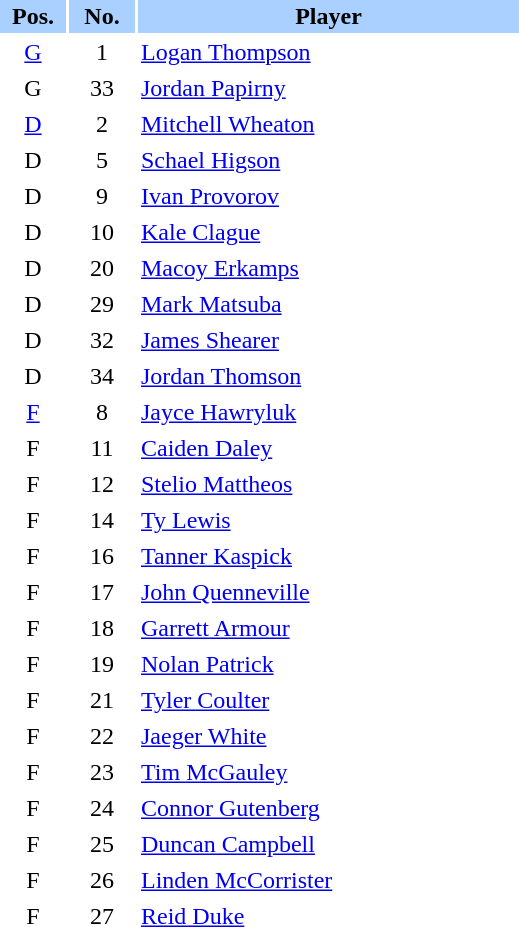<table border="0" cellspacing="2" cellpadding="2">
<tr bgcolor=AAD0FF>
<th width=40>Pos.</th>
<th width=40>No.</th>
<th width=250>Player</th>
</tr>
<tr>
<td style="text-align:center;"><a href='#'>G</a></td>
<td style="text-align:center;">1</td>
<td><a href='#'>Logan Thompson</a></td>
</tr>
<tr>
<td style="text-align:center;">G</td>
<td style="text-align:center;">33</td>
<td><a href='#'>Jordan Papirny</a></td>
</tr>
<tr>
<td style="text-align:center;"><a href='#'>D</a></td>
<td style="text-align:center;">2</td>
<td><a href='#'>Mitchell Wheaton</a></td>
</tr>
<tr>
<td style="text-align:center;">D</td>
<td style="text-align:center;">5</td>
<td><a href='#'>Schael Higson</a></td>
</tr>
<tr>
<td style="text-align:center;">D</td>
<td style="text-align:center;">9</td>
<td><a href='#'>Ivan Provorov</a></td>
</tr>
<tr>
<td style="text-align:center;">D</td>
<td style="text-align:center;">10</td>
<td><a href='#'>Kale Clague</a></td>
</tr>
<tr>
<td style="text-align:center;">D</td>
<td style="text-align:center;">20</td>
<td><a href='#'>Macoy Erkamps</a></td>
</tr>
<tr>
<td style="text-align:center;">D</td>
<td style="text-align:center;">29</td>
<td><a href='#'>Mark Matsuba</a></td>
</tr>
<tr>
<td style="text-align:center;">D</td>
<td style="text-align:center;">32</td>
<td><a href='#'>James Shearer</a></td>
</tr>
<tr>
<td style="text-align:center;">D</td>
<td style="text-align:center;">34</td>
<td><a href='#'>Jordan Thomson</a></td>
</tr>
<tr>
<td style="text-align:center;"><a href='#'>F</a></td>
<td style="text-align:center;">8</td>
<td><a href='#'>Jayce Hawryluk</a></td>
</tr>
<tr>
<td style="text-align:center;">F</td>
<td style="text-align:center;">11</td>
<td><a href='#'>Caiden Daley</a></td>
</tr>
<tr>
<td style="text-align:center;">F</td>
<td style="text-align:center;">12</td>
<td><a href='#'>Stelio Mattheos</a></td>
</tr>
<tr>
<td style="text-align:center;">F</td>
<td style="text-align:center;">14</td>
<td><a href='#'>Ty Lewis</a></td>
</tr>
<tr>
<td style="text-align:center;">F</td>
<td style="text-align:center;">16</td>
<td><a href='#'>Tanner Kaspick</a></td>
</tr>
<tr>
<td style="text-align:center;">F</td>
<td style="text-align:center;">17</td>
<td><a href='#'>John Quenneville</a></td>
</tr>
<tr>
<td style="text-align:center;">F</td>
<td style="text-align:center;">18</td>
<td><a href='#'>Garrett Armour</a></td>
</tr>
<tr>
<td style="text-align:center;">F</td>
<td style="text-align:center;">19</td>
<td><a href='#'>Nolan Patrick</a></td>
</tr>
<tr>
<td style="text-align:center;">F</td>
<td style="text-align:center;">21</td>
<td><a href='#'>Tyler Coulter</a></td>
</tr>
<tr>
<td style="text-align:center;">F</td>
<td style="text-align:center;">22</td>
<td><a href='#'>Jaeger White</a></td>
</tr>
<tr>
<td style="text-align:center;">F</td>
<td style="text-align:center;">23</td>
<td><a href='#'>Tim McGauley</a></td>
</tr>
<tr>
<td style="text-align:center;">F</td>
<td style="text-align:center;">24</td>
<td><a href='#'>Connor Gutenberg</a></td>
</tr>
<tr>
<td style="text-align:center;">F</td>
<td style="text-align:center;">25</td>
<td><a href='#'>Duncan Campbell</a></td>
</tr>
<tr>
<td style="text-align:center;">F</td>
<td style="text-align:center;">26</td>
<td><a href='#'>Linden McCorrister</a></td>
</tr>
<tr>
<td style="text-align:center;">F</td>
<td style="text-align:center;">27</td>
<td><a href='#'>Reid Duke</a></td>
</tr>
</table>
